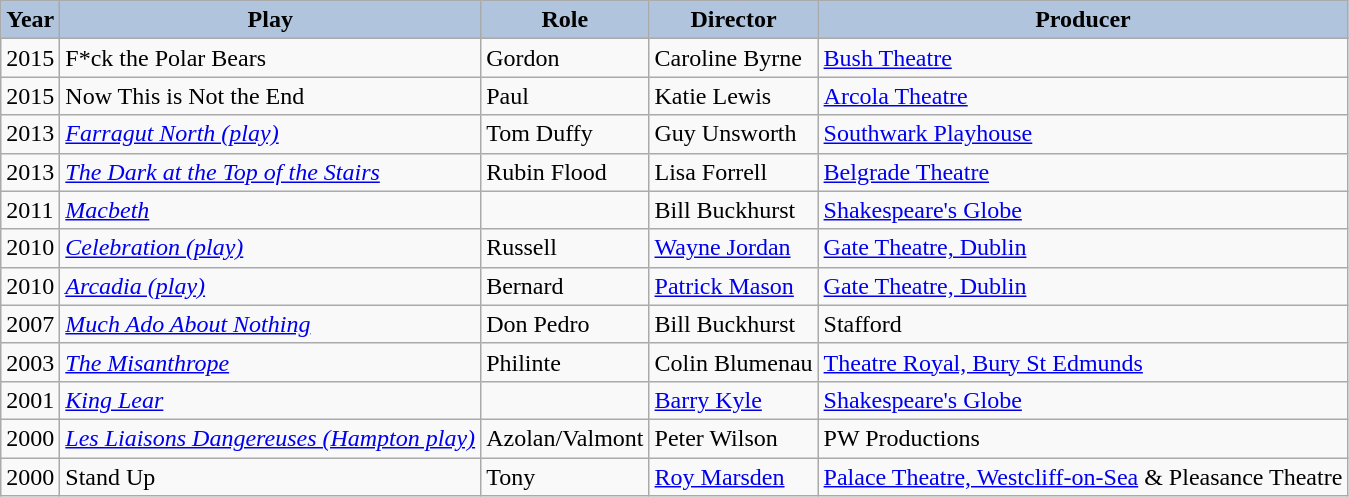<table class="wikitable">
<tr>
<th style="background-color: #B0C4DE;">Year</th>
<th style="background-color: #B0C4DE;">Play</th>
<th style="background-color: #B0C4DE;">Role</th>
<th style="background-color: #B0C4DE;">Director</th>
<th style="background-color: #B0C4DE;">Producer</th>
</tr>
<tr>
<td>2015</td>
<td>F*ck the Polar Bears</td>
<td>Gordon</td>
<td>Caroline Byrne</td>
<td><a href='#'>Bush Theatre</a></td>
</tr>
<tr>
<td>2015</td>
<td>Now This is Not the End</td>
<td>Paul</td>
<td>Katie Lewis</td>
<td><a href='#'>Arcola Theatre</a></td>
</tr>
<tr>
<td>2013</td>
<td><em><a href='#'>Farragut North (play)</a></em></td>
<td>Tom Duffy</td>
<td>Guy Unsworth</td>
<td><a href='#'>Southwark Playhouse</a></td>
</tr>
<tr>
<td>2013</td>
<td><em><a href='#'>The Dark at the Top of the Stairs</a></em></td>
<td>Rubin Flood</td>
<td>Lisa Forrell</td>
<td><a href='#'>Belgrade Theatre</a></td>
</tr>
<tr>
<td>2011</td>
<td><em><a href='#'>Macbeth</a></em></td>
<td></td>
<td>Bill Buckhurst</td>
<td><a href='#'>Shakespeare's Globe</a></td>
</tr>
<tr>
<td>2010</td>
<td><em><a href='#'>Celebration (play)</a></em></td>
<td>Russell</td>
<td><a href='#'>Wayne Jordan</a></td>
<td><a href='#'>Gate Theatre, Dublin</a></td>
</tr>
<tr>
<td>2010</td>
<td><em><a href='#'>Arcadia (play)</a></em></td>
<td>Bernard</td>
<td><a href='#'>Patrick Mason</a></td>
<td><a href='#'>Gate Theatre, Dublin</a></td>
</tr>
<tr>
<td>2007</td>
<td><em><a href='#'>Much Ado About Nothing</a></em></td>
<td>Don Pedro</td>
<td>Bill Buckhurst</td>
<td>Stafford</td>
</tr>
<tr>
<td>2003</td>
<td><em><a href='#'>The Misanthrope</a></em></td>
<td>Philinte</td>
<td>Colin Blumenau</td>
<td><a href='#'>Theatre Royal, Bury St Edmunds</a></td>
</tr>
<tr>
<td>2001</td>
<td><em><a href='#'>King Lear</a></em></td>
<td></td>
<td><a href='#'>Barry Kyle</a></td>
<td><a href='#'>Shakespeare's Globe</a></td>
</tr>
<tr>
<td>2000</td>
<td><em><a href='#'>Les Liaisons Dangereuses (Hampton play)</a></em></td>
<td>Azolan/Valmont</td>
<td>Peter Wilson</td>
<td>PW Productions</td>
</tr>
<tr>
<td>2000</td>
<td>Stand Up</td>
<td>Tony</td>
<td><a href='#'>Roy Marsden</a></td>
<td><a href='#'>Palace Theatre, Westcliff-on-Sea</a> & Pleasance Theatre</td>
</tr>
</table>
